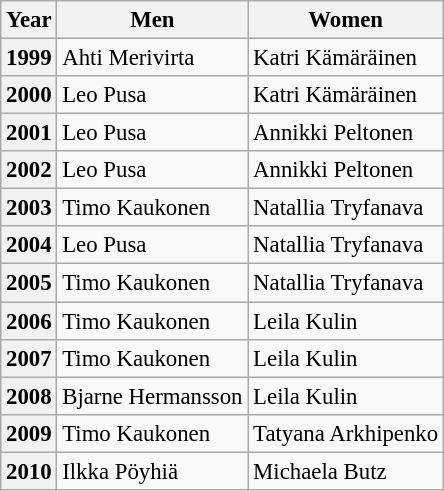<table class="wikitable" style="font-size: 95%">
<tr>
<th>Year</th>
<th>Men</th>
<th>Women</th>
</tr>
<tr>
<th>1999</th>
<td> Ahti Merivirta</td>
<td> Katri Kämäräinen</td>
</tr>
<tr>
<th>2000</th>
<td> Leo Pusa</td>
<td> Katri Kämäräinen</td>
</tr>
<tr>
<th>2001</th>
<td> Leo Pusa</td>
<td> Annikki Peltonen</td>
</tr>
<tr>
<th>2002</th>
<td> Leo Pusa</td>
<td> Annikki Peltonen</td>
</tr>
<tr>
<th>2003</th>
<td> Timo Kaukonen</td>
<td> Natallia Tryfanava</td>
</tr>
<tr>
<th>2004</th>
<td> Leo Pusa</td>
<td> Natallia Tryfanava</td>
</tr>
<tr>
<th>2005</th>
<td> Timo Kaukonen</td>
<td> Natallia Tryfanava</td>
</tr>
<tr>
<th>2006</th>
<td> Timo Kaukonen</td>
<td> Leila Kulin</td>
</tr>
<tr>
<th>2007</th>
<td> Timo Kaukonen</td>
<td> Leila Kulin</td>
</tr>
<tr>
<th>2008</th>
<td> Bjarne Hermansson</td>
<td> Leila Kulin</td>
</tr>
<tr>
<th>2009</th>
<td> Timo Kaukonen</td>
<td> Tatyana Arkhipenko</td>
</tr>
<tr>
<th>2010</th>
<td> Ilkka Pöyhiä</td>
<td> Michaela Butz</td>
</tr>
</table>
